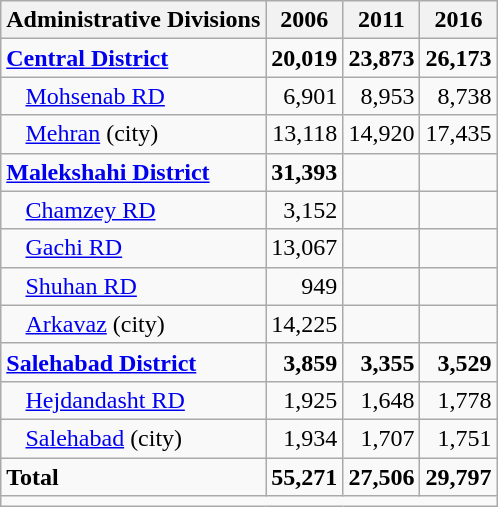<table class="wikitable">
<tr>
<th>Administrative Divisions</th>
<th>2006</th>
<th>2011</th>
<th>2016</th>
</tr>
<tr>
<td><strong><a href='#'>Central District</a></strong></td>
<td style="text-align: right;"><strong>20,019</strong></td>
<td style="text-align: right;"><strong>23,873</strong></td>
<td style="text-align: right;"><strong>26,173</strong></td>
</tr>
<tr>
<td style="padding-left: 1em;"><a href='#'>Mohsenab RD</a></td>
<td style="text-align: right;">6,901</td>
<td style="text-align: right;">8,953</td>
<td style="text-align: right;">8,738</td>
</tr>
<tr>
<td style="padding-left: 1em;"><a href='#'>Mehran</a> (city)</td>
<td style="text-align: right;">13,118</td>
<td style="text-align: right;">14,920</td>
<td style="text-align: right;">17,435</td>
</tr>
<tr>
<td><strong><a href='#'>Malekshahi District</a></strong></td>
<td style="text-align: right;"><strong>31,393</strong></td>
<td style="text-align: right;"></td>
<td style="text-align: right;"></td>
</tr>
<tr>
<td style="padding-left: 1em;"><a href='#'>Chamzey RD</a></td>
<td style="text-align: right;">3,152</td>
<td style="text-align: right;"></td>
<td style="text-align: right;"></td>
</tr>
<tr>
<td style="padding-left: 1em;"><a href='#'>Gachi RD</a></td>
<td style="text-align: right;">13,067</td>
<td style="text-align: right;"></td>
<td style="text-align: right;"></td>
</tr>
<tr>
<td style="padding-left: 1em;"><a href='#'>Shuhan RD</a></td>
<td style="text-align: right;">949</td>
<td style="text-align: right;"></td>
<td style="text-align: right;"></td>
</tr>
<tr>
<td style="padding-left: 1em;"><a href='#'>Arkavaz</a> (city)</td>
<td style="text-align: right;">14,225</td>
<td style="text-align: right;"></td>
<td style="text-align: right;"></td>
</tr>
<tr>
<td><strong><a href='#'>Salehabad District</a></strong></td>
<td style="text-align: right;"><strong>3,859</strong></td>
<td style="text-align: right;"><strong>3,355</strong></td>
<td style="text-align: right;"><strong>3,529</strong></td>
</tr>
<tr>
<td style="padding-left: 1em;"><a href='#'>Hejdandasht RD</a></td>
<td style="text-align: right;">1,925</td>
<td style="text-align: right;">1,648</td>
<td style="text-align: right;">1,778</td>
</tr>
<tr>
<td style="padding-left: 1em;"><a href='#'>Salehabad</a> (city)</td>
<td style="text-align: right;">1,934</td>
<td style="text-align: right;">1,707</td>
<td style="text-align: right;">1,751</td>
</tr>
<tr>
<td><strong>Total</strong></td>
<td style="text-align: right;"><strong>55,271</strong></td>
<td style="text-align: right;"><strong>27,506</strong></td>
<td style="text-align: right;"><strong>29,797</strong></td>
</tr>
<tr>
<td colspan=4></td>
</tr>
</table>
